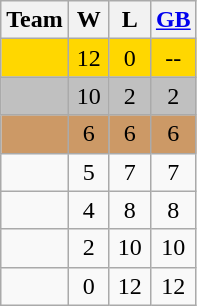<table class="wikitable" style="text-align:center;">
<tr>
<th>Team</th>
<th width=20px>W</th>
<th width=20px>L</th>
<th width=20px><a href='#'>GB</a></th>
</tr>
<tr bgcolor=gold>
<td align="left"></td>
<td>12</td>
<td>0</td>
<td>--</td>
</tr>
<tr bgcolor=silver>
<td align="left"></td>
<td>10</td>
<td>2</td>
<td>2</td>
</tr>
<tr bgcolor="CC9966">
<td align="left"></td>
<td>6</td>
<td>6</td>
<td>6</td>
</tr>
<tr align="center">
<td align="left"></td>
<td>5</td>
<td>7</td>
<td>7</td>
</tr>
<tr>
<td align="left"></td>
<td>4</td>
<td>8</td>
<td>8</td>
</tr>
<tr align="center">
<td align="left"></td>
<td>2</td>
<td>10</td>
<td>10</td>
</tr>
<tr align="center">
<td align="left"></td>
<td>0</td>
<td>12</td>
<td>12</td>
</tr>
</table>
